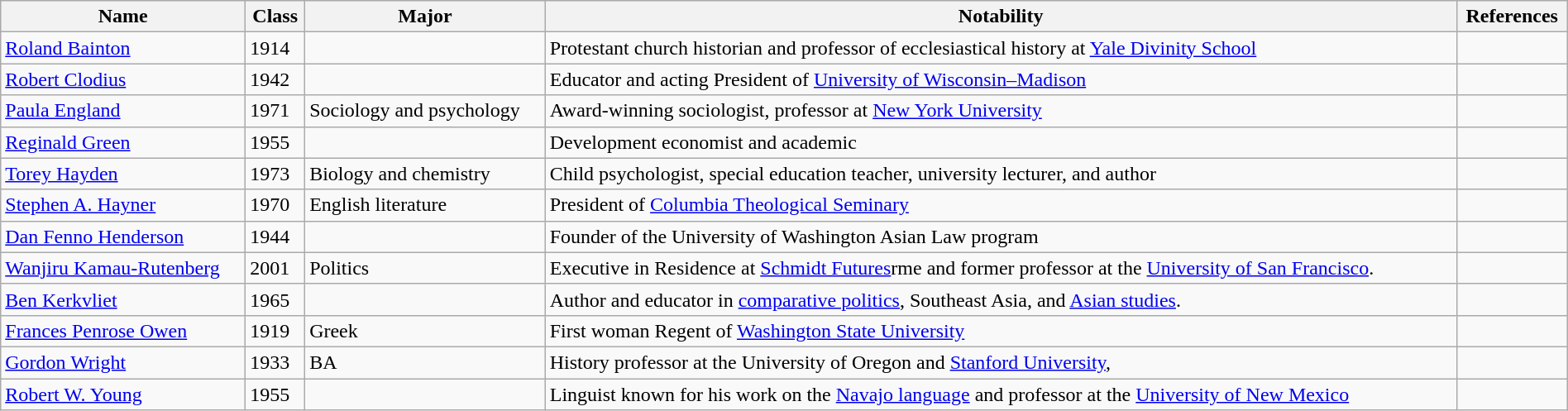<table class="wikitable sortable" style="width:100%;">
<tr>
<th>Name</th>
<th>Class</th>
<th>Major</th>
<th>Notability</th>
<th>References</th>
</tr>
<tr>
<td><a href='#'>Roland Bainton</a></td>
<td>1914</td>
<td></td>
<td>Protestant church historian and professor of ecclesiastical history at <a href='#'>Yale Divinity School</a></td>
<td></td>
</tr>
<tr>
<td><a href='#'>Robert Clodius</a></td>
<td>1942</td>
<td></td>
<td>Educator and acting President of <a href='#'>University of Wisconsin–Madison</a></td>
<td></td>
</tr>
<tr>
<td><a href='#'>Paula England</a></td>
<td>1971</td>
<td>Sociology and psychology</td>
<td>Award-winning sociologist, professor at <a href='#'>New York University</a></td>
<td></td>
</tr>
<tr>
<td><a href='#'>Reginald Green</a></td>
<td>1955</td>
<td></td>
<td>Development economist and academic</td>
<td></td>
</tr>
<tr>
<td><a href='#'>Torey Hayden</a></td>
<td>1973</td>
<td>Biology and chemistry</td>
<td>Child psychologist, special education teacher, university lecturer, and author</td>
<td></td>
</tr>
<tr>
<td><a href='#'>Stephen A. Hayner</a></td>
<td>1970</td>
<td>English literature</td>
<td>President of <a href='#'>Columbia Theological Seminary</a></td>
<td></td>
</tr>
<tr>
<td><a href='#'>Dan Fenno Henderson</a></td>
<td>1944</td>
<td></td>
<td>Founder of the University of Washington Asian Law program</td>
<td></td>
</tr>
<tr>
<td><a href='#'>Wanjiru Kamau-Rutenberg</a></td>
<td>2001</td>
<td>Politics</td>
<td>Executive in Residence at <a href='#'>Schmidt Futures</a>rme and former professor at the <a href='#'>University of San Francisco</a>.</td>
<td></td>
</tr>
<tr>
<td><a href='#'>Ben Kerkvliet</a></td>
<td>1965</td>
<td></td>
<td>Author and educator in <a href='#'>comparative politics</a>, Southeast Asia, and <a href='#'>Asian studies</a>.</td>
<td></td>
</tr>
<tr>
<td><a href='#'>Frances Penrose Owen</a></td>
<td>1919</td>
<td>Greek</td>
<td>First woman Regent of <a href='#'>Washington State University</a></td>
<td></td>
</tr>
<tr>
<td><a href='#'>Gordon Wright</a></td>
<td>1933</td>
<td>BA</td>
<td>History professor at the University of Oregon and <a href='#'>Stanford University</a>,</td>
<td></td>
</tr>
<tr>
<td><a href='#'>Robert W. Young</a></td>
<td>1955</td>
<td></td>
<td>Linguist known for his work on the <a href='#'>Navajo language</a> and professor at the <a href='#'>University of New Mexico</a></td>
<td></td>
</tr>
</table>
